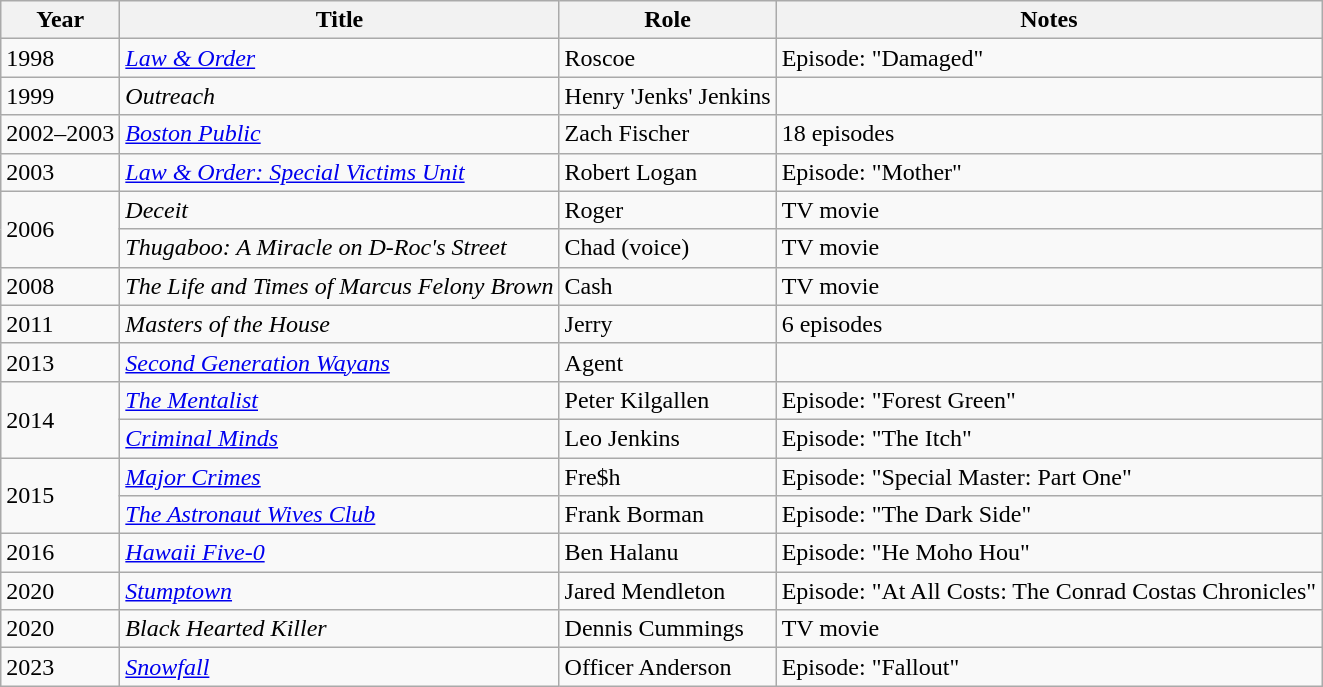<table class="wikitable sortable">
<tr>
<th>Year</th>
<th>Title</th>
<th>Role</th>
<th>Notes</th>
</tr>
<tr>
<td>1998</td>
<td><em><a href='#'>Law & Order</a></em></td>
<td>Roscoe</td>
<td>Episode: "Damaged"</td>
</tr>
<tr>
<td>1999</td>
<td><em>Outreach</em></td>
<td>Henry 'Jenks' Jenkins</td>
<td></td>
</tr>
<tr>
<td>2002–2003</td>
<td><em><a href='#'>Boston Public</a></em></td>
<td>Zach Fischer</td>
<td>18 episodes</td>
</tr>
<tr>
<td>2003</td>
<td><em><a href='#'>Law & Order: Special Victims Unit</a></em></td>
<td>Robert Logan</td>
<td>Episode: "Mother"</td>
</tr>
<tr>
<td rowspan="2">2006</td>
<td><em>Deceit</em></td>
<td>Roger</td>
<td>TV movie</td>
</tr>
<tr>
<td><em>Thugaboo: A Miracle on D-Roc's Street</em></td>
<td>Chad (voice)</td>
<td>TV movie</td>
</tr>
<tr>
<td>2008</td>
<td><em>The Life and Times of Marcus Felony Brown</em></td>
<td>Cash</td>
<td>TV movie</td>
</tr>
<tr>
<td>2011</td>
<td><em>Masters of the House</em></td>
<td>Jerry</td>
<td>6 episodes</td>
</tr>
<tr>
<td>2013</td>
<td><em><a href='#'>Second Generation Wayans</a></em></td>
<td>Agent</td>
<td></td>
</tr>
<tr>
<td rowspan="2">2014</td>
<td><em><a href='#'>The Mentalist</a></em></td>
<td>Peter Kilgallen</td>
<td>Episode: "Forest Green"</td>
</tr>
<tr>
<td><em><a href='#'>Criminal Minds</a></em></td>
<td>Leo Jenkins</td>
<td>Episode: "The Itch"</td>
</tr>
<tr>
<td rowspan="2">2015</td>
<td><em><a href='#'>Major Crimes</a></em></td>
<td>Fre$h</td>
<td>Episode: "Special Master: Part One"</td>
</tr>
<tr>
<td><em><a href='#'>The Astronaut Wives Club</a></em></td>
<td>Frank Borman</td>
<td>Episode: "The Dark Side"</td>
</tr>
<tr>
<td>2016</td>
<td><em><a href='#'>Hawaii Five-0</a></em></td>
<td>Ben Halanu</td>
<td>Episode: "He Moho Hou"</td>
</tr>
<tr>
<td>2020</td>
<td><em><a href='#'>Stumptown</a></em></td>
<td>Jared Mendleton</td>
<td>Episode: "At All Costs: The Conrad Costas Chronicles"</td>
</tr>
<tr>
<td>2020</td>
<td><em>Black Hearted Killer</em></td>
<td>Dennis Cummings</td>
<td>TV movie</td>
</tr>
<tr>
<td>2023</td>
<td><em><a href='#'>Snowfall</a></em></td>
<td>Officer Anderson</td>
<td>Episode: "Fallout"</td>
</tr>
</table>
